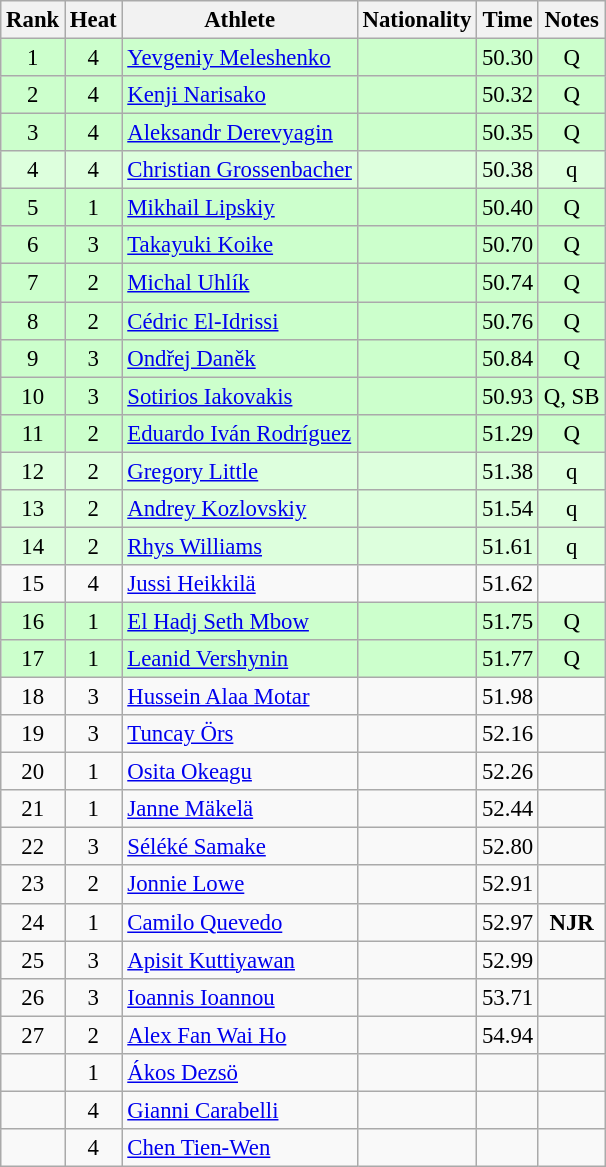<table class="wikitable sortable" style="text-align:center;font-size:95%">
<tr>
<th>Rank</th>
<th>Heat</th>
<th>Athlete</th>
<th>Nationality</th>
<th>Time</th>
<th>Notes</th>
</tr>
<tr bgcolor=ccffcc>
<td>1</td>
<td>4</td>
<td align="left"><a href='#'>Yevgeniy Meleshenko</a></td>
<td align=left></td>
<td>50.30</td>
<td>Q</td>
</tr>
<tr bgcolor=ccffcc>
<td>2</td>
<td>4</td>
<td align="left"><a href='#'>Kenji Narisako</a></td>
<td align=left></td>
<td>50.32</td>
<td>Q</td>
</tr>
<tr bgcolor=ccffcc>
<td>3</td>
<td>4</td>
<td align="left"><a href='#'>Aleksandr Derevyagin</a></td>
<td align=left></td>
<td>50.35</td>
<td>Q</td>
</tr>
<tr bgcolor=ddffdd>
<td>4</td>
<td>4</td>
<td align="left"><a href='#'>Christian Grossenbacher</a></td>
<td align=left></td>
<td>50.38</td>
<td>q</td>
</tr>
<tr bgcolor=ccffcc>
<td>5</td>
<td>1</td>
<td align="left"><a href='#'>Mikhail Lipskiy</a></td>
<td align=left></td>
<td>50.40</td>
<td>Q</td>
</tr>
<tr bgcolor=ccffcc>
<td>6</td>
<td>3</td>
<td align="left"><a href='#'>Takayuki Koike</a></td>
<td align=left></td>
<td>50.70</td>
<td>Q</td>
</tr>
<tr bgcolor=ccffcc>
<td>7</td>
<td>2</td>
<td align="left"><a href='#'>Michal Uhlík</a></td>
<td align=left></td>
<td>50.74</td>
<td>Q</td>
</tr>
<tr bgcolor=ccffcc>
<td>8</td>
<td>2</td>
<td align="left"><a href='#'>Cédric El-Idrissi</a></td>
<td align=left></td>
<td>50.76</td>
<td>Q</td>
</tr>
<tr bgcolor=ccffcc>
<td>9</td>
<td>3</td>
<td align="left"><a href='#'>Ondřej Daněk</a></td>
<td align=left></td>
<td>50.84</td>
<td>Q</td>
</tr>
<tr bgcolor=ccffcc>
<td>10</td>
<td>3</td>
<td align="left"><a href='#'>Sotirios Iakovakis</a></td>
<td align=left></td>
<td>50.93</td>
<td>Q, SB</td>
</tr>
<tr bgcolor=ccffcc>
<td>11</td>
<td>2</td>
<td align="left"><a href='#'>Eduardo Iván Rodríguez</a></td>
<td align=left></td>
<td>51.29</td>
<td>Q</td>
</tr>
<tr bgcolor=ddffdd>
<td>12</td>
<td>2</td>
<td align="left"><a href='#'>Gregory Little</a></td>
<td align=left></td>
<td>51.38</td>
<td>q</td>
</tr>
<tr bgcolor=ddffdd>
<td>13</td>
<td>2</td>
<td align="left"><a href='#'>Andrey Kozlovskiy</a></td>
<td align=left></td>
<td>51.54</td>
<td>q</td>
</tr>
<tr bgcolor=ddffdd>
<td>14</td>
<td>2</td>
<td align="left"><a href='#'>Rhys Williams</a></td>
<td align=left></td>
<td>51.61</td>
<td>q</td>
</tr>
<tr>
<td>15</td>
<td>4</td>
<td align="left"><a href='#'>Jussi Heikkilä</a></td>
<td align=left></td>
<td>51.62</td>
<td></td>
</tr>
<tr bgcolor=ccffcc>
<td>16</td>
<td>1</td>
<td align="left"><a href='#'>El Hadj Seth Mbow</a></td>
<td align=left></td>
<td>51.75</td>
<td>Q</td>
</tr>
<tr bgcolor=ccffcc>
<td>17</td>
<td>1</td>
<td align="left"><a href='#'>Leanid Vershynin</a></td>
<td align=left></td>
<td>51.77</td>
<td>Q</td>
</tr>
<tr>
<td>18</td>
<td>3</td>
<td align="left"><a href='#'>Hussein Alaa Motar</a></td>
<td align=left></td>
<td>51.98</td>
<td></td>
</tr>
<tr>
<td>19</td>
<td>3</td>
<td align="left"><a href='#'>Tuncay Örs</a></td>
<td align=left></td>
<td>52.16</td>
<td></td>
</tr>
<tr>
<td>20</td>
<td>1</td>
<td align="left"><a href='#'>Osita Okeagu</a></td>
<td align=left></td>
<td>52.26</td>
<td></td>
</tr>
<tr>
<td>21</td>
<td>1</td>
<td align="left"><a href='#'>Janne Mäkelä</a></td>
<td align=left></td>
<td>52.44</td>
<td></td>
</tr>
<tr>
<td>22</td>
<td>3</td>
<td align="left"><a href='#'>Séléké Samake</a></td>
<td align=left></td>
<td>52.80</td>
<td></td>
</tr>
<tr>
<td>23</td>
<td>2</td>
<td align="left"><a href='#'>Jonnie Lowe</a></td>
<td align=left></td>
<td>52.91</td>
<td></td>
</tr>
<tr>
<td>24</td>
<td>1</td>
<td align="left"><a href='#'>Camilo Quevedo</a></td>
<td align=left></td>
<td>52.97</td>
<td><strong>NJR</strong></td>
</tr>
<tr>
<td>25</td>
<td>3</td>
<td align="left"><a href='#'>Apisit Kuttiyawan</a></td>
<td align=left></td>
<td>52.99</td>
<td></td>
</tr>
<tr>
<td>26</td>
<td>3</td>
<td align="left"><a href='#'>Ioannis Ioannou</a></td>
<td align=left></td>
<td>53.71</td>
<td></td>
</tr>
<tr>
<td>27</td>
<td>2</td>
<td align="left"><a href='#'>Alex Fan Wai Ho</a></td>
<td align=left></td>
<td>54.94</td>
<td></td>
</tr>
<tr>
<td></td>
<td>1</td>
<td align="left"><a href='#'>Ákos Dezsö</a></td>
<td align=left></td>
<td></td>
<td></td>
</tr>
<tr>
<td></td>
<td>4</td>
<td align="left"><a href='#'>Gianni Carabelli</a></td>
<td align=left></td>
<td></td>
<td></td>
</tr>
<tr>
<td></td>
<td>4</td>
<td align="left"><a href='#'>Chen Tien-Wen</a></td>
<td align=left></td>
<td></td>
<td></td>
</tr>
</table>
